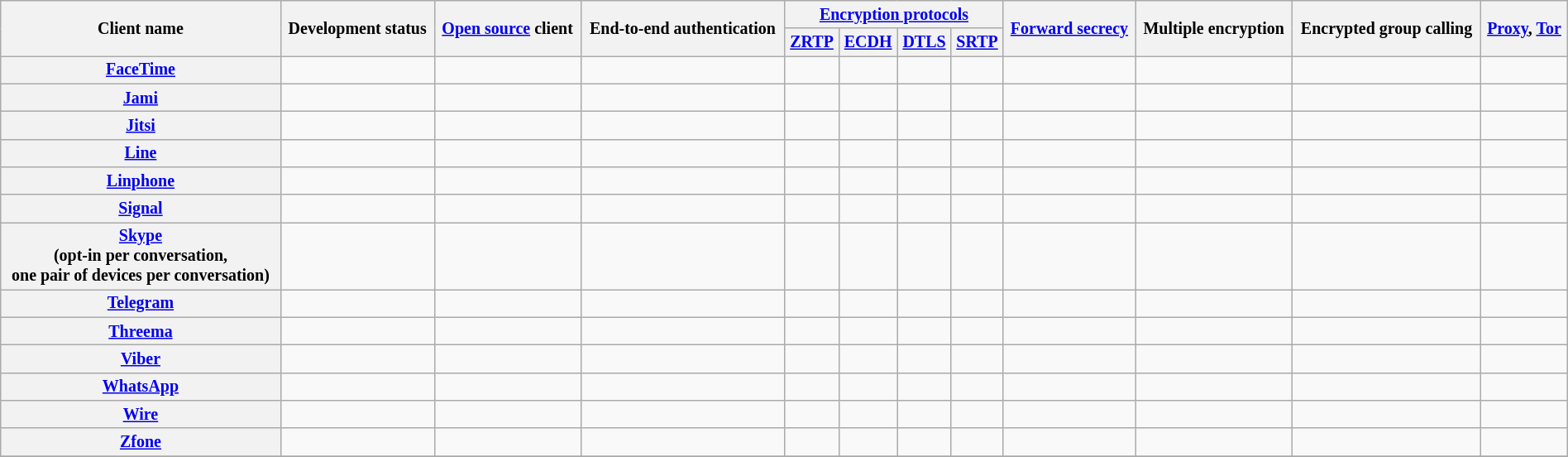<table class="wikitable sortable sort-under" style="font-size: smaller; width: 100%; text-align: center;">
<tr>
<th rowspan=2>Client name</th>
<th rowspan=2>Development status</th>
<th rowspan=2><a href='#'>Open source</a> client</th>
<th rowspan=2>End-to-end authentication</th>
<th colspan=4><a href='#'>Encryption protocols</a></th>
<th rowspan=2><a href='#'>Forward secrecy</a></th>
<th rowspan=2>Multiple encryption</th>
<th rowspan=2>Encrypted group calling</th>
<th rowspan=2><a href='#'>Proxy</a>, <a href='#'>Tor</a></th>
</tr>
<tr>
<th><a href='#'>ZRTP</a></th>
<th><a href='#'>ECDH</a></th>
<th><a href='#'>DTLS</a></th>
<th><a href='#'>SRTP</a></th>
</tr>
<tr>
<th><a href='#'>FaceTime</a></th>
<td></td>
<td></td>
<td></td>
<td></td>
<td></td>
<td></td>
<td></td>
<td></td>
<td></td>
<td></td>
<td></td>
</tr>
<tr>
<th><a href='#'>Jami</a></th>
<td></td>
<td></td>
<td></td>
<td></td>
<td></td>
<td></td>
<td></td>
<td></td>
<td></td>
<td></td>
<td></td>
</tr>
<tr>
<th><a href='#'>Jitsi</a></th>
<td></td>
<td></td>
<td></td>
<td></td>
<td></td>
<td></td>
<td></td>
<td></td>
<td></td>
<td></td>
<td></td>
</tr>
<tr>
<th><a href='#'>Line</a></th>
<td></td>
<td></td>
<td></td>
<td></td>
<td></td>
<td></td>
<td></td>
<td></td>
<td></td>
<td></td>
<td></td>
</tr>
<tr>
<th><a href='#'>Linphone</a></th>
<td></td>
<td></td>
<td></td>
<td></td>
<td></td>
<td></td>
<td></td>
<td></td>
<td></td>
<td></td>
<td></td>
</tr>
<tr>
<th><a href='#'>Signal</a></th>
<td></td>
<td></td>
<td></td>
<td></td>
<td></td>
<td></td>
<td></td>
<td></td>
<td></td>
<td></td>
<td></td>
</tr>
<tr>
<th><a href='#'>Skype</a><br>(opt-in per conversation,<br>one pair of devices per conversation)</th>
<td></td>
<td></td>
<td></td>
<td></td>
<td></td>
<td></td>
<td></td>
<td></td>
<td></td>
<td></td>
<td></td>
</tr>
<tr>
<th><a href='#'>Telegram</a></th>
<td></td>
<td></td>
<td></td>
<td></td>
<td></td>
<td></td>
<td></td>
<td></td>
<td></td>
<td></td>
<td></td>
</tr>
<tr>
<th><a href='#'>Threema</a></th>
<td></td>
<td></td>
<td></td>
<td></td>
<td></td>
<td></td>
<td></td>
<td></td>
<td></td>
<td></td>
<td></td>
</tr>
<tr>
<th><a href='#'>Viber</a></th>
<td></td>
<td></td>
<td></td>
<td></td>
<td></td>
<td></td>
<td></td>
<td></td>
<td></td>
<td></td>
<td></td>
</tr>
<tr>
<th><a href='#'>WhatsApp</a></th>
<td></td>
<td></td>
<td></td>
<td></td>
<td></td>
<td></td>
<td></td>
<td></td>
<td></td>
<td></td>
<td></td>
</tr>
<tr>
<th><a href='#'>Wire</a></th>
<td></td>
<td></td>
<td></td>
<td></td>
<td></td>
<td></td>
<td></td>
<td></td>
<td></td>
<td></td>
<td></td>
</tr>
<tr>
<th><a href='#'>Zfone</a></th>
<td></td>
<td></td>
<td></td>
<td></td>
<td></td>
<td></td>
<td></td>
<td></td>
<td></td>
<td></td>
<td></td>
</tr>
<tr>
</tr>
</table>
